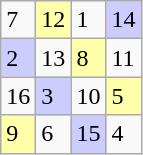<table class="wikitable" style="float: left; margin-left: 1em;">
<tr>
<td>7</td>
<td style="background-color: #ffffaa">12</td>
<td>1</td>
<td style="background-color: #ccccff">14</td>
</tr>
<tr>
<td style="background-color: #ccccff">2</td>
<td>13</td>
<td style="background-color: #ffffaa">8</td>
<td>11</td>
</tr>
<tr>
<td>16</td>
<td style="background-color: #ccccff">3</td>
<td>10</td>
<td style="background-color: #ffffaa">5</td>
</tr>
<tr>
<td style="background-color: #ffffaa">9</td>
<td>6</td>
<td style="background-color: #ccccff">15</td>
<td>4</td>
</tr>
</table>
